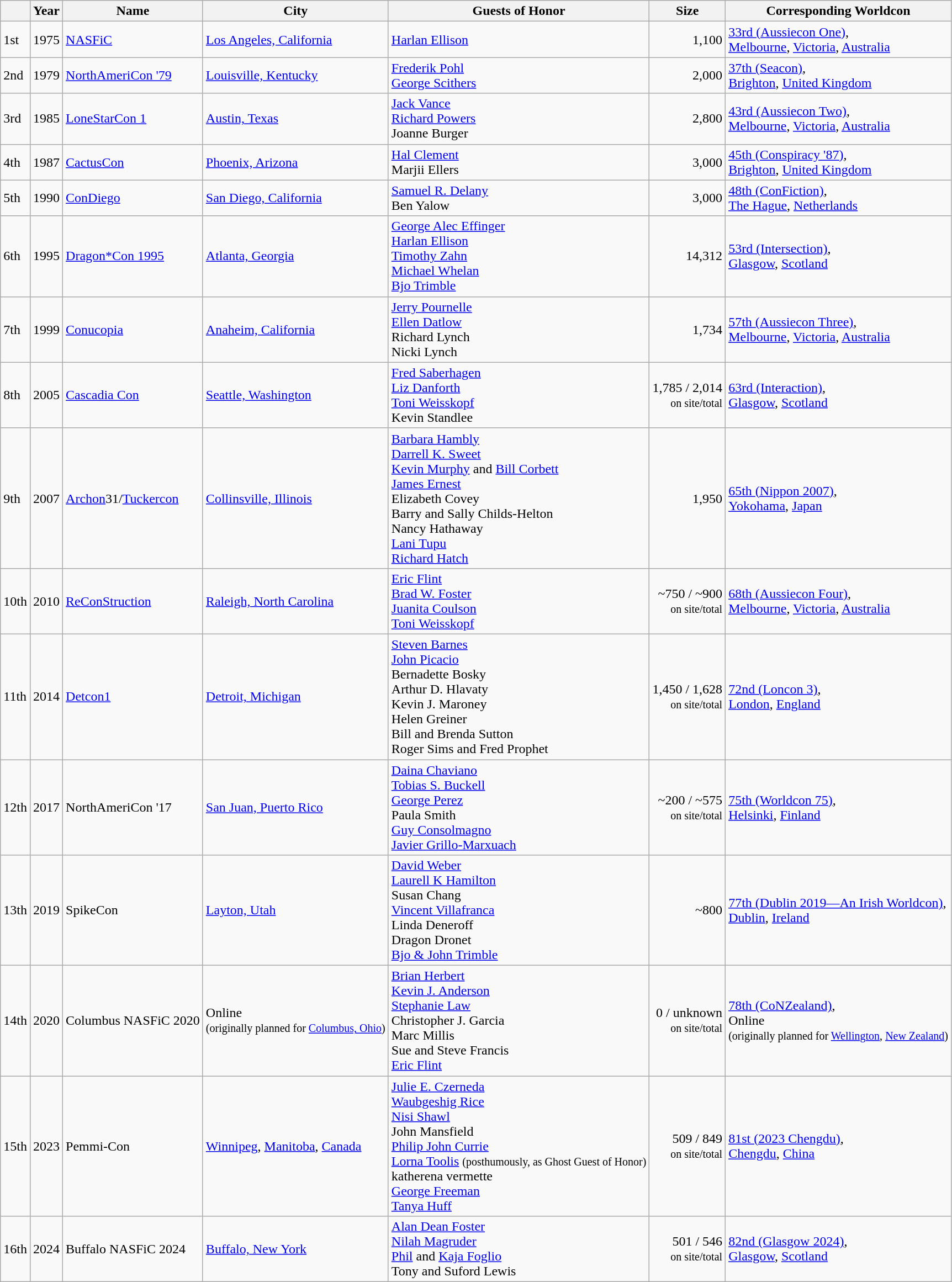<table class="wikitable">
<tr>
<th></th>
<th>Year</th>
<th>Name</th>
<th>City</th>
<th>Guests of Honor</th>
<th>Size</th>
<th>Corresponding Worldcon</th>
</tr>
<tr>
<td>1st</td>
<td>1975</td>
<td><a href='#'>NASFiC</a></td>
<td><a href='#'>Los Angeles, California</a></td>
<td><a href='#'>Harlan Ellison</a></td>
<td align=right>1,100</td>
<td><a href='#'>33rd (Aussiecon One)</a>,<br><a href='#'>Melbourne</a>, <a href='#'>Victoria</a>, <a href='#'>Australia</a></td>
</tr>
<tr>
<td>2nd</td>
<td>1979</td>
<td><a href='#'>NorthAmeriCon '79</a></td>
<td><a href='#'>Louisville, Kentucky</a></td>
<td><a href='#'>Frederik Pohl</a><br><a href='#'>George Scithers</a></td>
<td align=right>2,000</td>
<td><a href='#'>37th (Seacon)</a>,<br><a href='#'>Brighton</a>, <a href='#'>United Kingdom</a></td>
</tr>
<tr>
<td>3rd</td>
<td>1985</td>
<td><a href='#'>LoneStarCon 1</a></td>
<td><a href='#'>Austin, Texas</a></td>
<td><a href='#'>Jack Vance</a><br><a href='#'>Richard Powers</a><br>Joanne Burger</td>
<td align=right>2,800</td>
<td><a href='#'>43rd (Aussiecon Two)</a>,<br><a href='#'>Melbourne</a>, <a href='#'>Victoria</a>, <a href='#'>Australia</a></td>
</tr>
<tr>
<td>4th</td>
<td>1987</td>
<td><a href='#'>CactusCon</a></td>
<td><a href='#'>Phoenix, Arizona</a></td>
<td><a href='#'>Hal Clement</a> <br> Marjii Ellers</td>
<td align=right>3,000</td>
<td><a href='#'>45th (Conspiracy '87)</a>,<br><a href='#'>Brighton</a>, <a href='#'>United Kingdom</a></td>
</tr>
<tr>
<td>5th</td>
<td>1990</td>
<td><a href='#'>ConDiego</a></td>
<td><a href='#'>San Diego, California</a></td>
<td><a href='#'>Samuel R. Delany</a><br>Ben Yalow</td>
<td align=right>3,000</td>
<td><a href='#'>48th (ConFiction)</a>,<br><a href='#'>The Hague</a>, <a href='#'>Netherlands</a></td>
</tr>
<tr>
<td>6th</td>
<td>1995</td>
<td><a href='#'>Dragon*Con 1995</a></td>
<td><a href='#'>Atlanta, Georgia</a></td>
<td><a href='#'>George Alec Effinger</a><br><a href='#'>Harlan Ellison</a><br><a href='#'>Timothy Zahn</a><br><a href='#'>Michael Whelan</a><br><a href='#'>Bjo Trimble</a></td>
<td align=right>14,312</td>
<td><a href='#'>53rd (Intersection)</a>,<br><a href='#'>Glasgow</a>, <a href='#'>Scotland</a></td>
</tr>
<tr>
<td>7th</td>
<td>1999</td>
<td><a href='#'>Conucopia</a></td>
<td><a href='#'>Anaheim, California</a></td>
<td><a href='#'>Jerry Pournelle</a><br><a href='#'>Ellen Datlow</a><br>Richard Lynch<br>Nicki Lynch</td>
<td align=right>1,734</td>
<td><a href='#'>57th (Aussiecon Three)</a>,<br><a href='#'>Melbourne</a>, <a href='#'>Victoria</a>, <a href='#'>Australia</a></td>
</tr>
<tr>
<td>8th</td>
<td>2005</td>
<td><a href='#'>Cascadia Con</a></td>
<td><a href='#'>Seattle, Washington</a></td>
<td><a href='#'>Fred Saberhagen</a><br><a href='#'>Liz Danforth</a><br><a href='#'>Toni Weisskopf</a><br>Kevin Standlee</td>
<td align=right>1,785 / 2,014<br><small>on site/total</small></td>
<td><a href='#'>63rd (Interaction)</a>,<br><a href='#'>Glasgow</a>, <a href='#'>Scotland</a></td>
</tr>
<tr>
<td>9th</td>
<td>2007</td>
<td><a href='#'>Archon</a>31/<a href='#'>Tuckercon</a></td>
<td><a href='#'>Collinsville, Illinois</a></td>
<td><a href='#'>Barbara Hambly</a><br><a href='#'>Darrell K. Sweet</a><br><a href='#'>Kevin Murphy</a> and <a href='#'>Bill Corbett</a><br><a href='#'>James Ernest</a><br>Elizabeth Covey<br>Barry and Sally Childs-Helton<br>Nancy Hathaway<br><a href='#'>Lani Tupu</a><br><a href='#'>Richard Hatch</a></td>
<td align=right>1,950</td>
<td><a href='#'>65th (Nippon 2007)</a>,<br><a href='#'>Yokohama</a>, <a href='#'>Japan</a></td>
</tr>
<tr>
<td>10th</td>
<td>2010</td>
<td><a href='#'>ReConStruction</a></td>
<td><a href='#'>Raleigh, North Carolina</a></td>
<td><a href='#'>Eric Flint</a><br><a href='#'>Brad W. Foster</a><br><a href='#'>Juanita Coulson</a><br><a href='#'>Toni Weisskopf</a></td>
<td align=right>~750 / ~900<br><small>on site/total</small></td>
<td><a href='#'>68th (Aussiecon Four)</a>,<br><a href='#'>Melbourne</a>, <a href='#'>Victoria</a>, <a href='#'>Australia</a></td>
</tr>
<tr>
<td>11th</td>
<td>2014</td>
<td><a href='#'>Detcon1</a></td>
<td><a href='#'>Detroit, Michigan</a></td>
<td><a href='#'>Steven Barnes</a><br><a href='#'>John Picacio</a><br>Bernadette Bosky<br>Arthur D. Hlavaty<br>Kevin J. Maroney<br>Helen Greiner<br>Bill and Brenda Sutton<br>Roger Sims and Fred Prophet</td>
<td align=right>1,450 / 1,628<br><small>on site/total</small></td>
<td><a href='#'>72nd (Loncon 3)</a>,<br><a href='#'>London</a>, <a href='#'>England</a></td>
</tr>
<tr>
<td>12th</td>
<td>2017</td>
<td>NorthAmeriCon '17</td>
<td><a href='#'>San Juan, Puerto Rico</a></td>
<td><a href='#'>Daina Chaviano</a><br><a href='#'>Tobias S. Buckell</a><br><a href='#'>George Perez</a><br>Paula Smith<br><a href='#'>Guy Consolmagno</a><br><a href='#'>Javier Grillo-Marxuach</a><br></td>
<td align=right>~200 / ~575<br><small>on site/total</small></td>
<td><a href='#'>75th (Worldcon 75)</a>,<br><a href='#'>Helsinki</a>, <a href='#'>Finland</a></td>
</tr>
<tr>
<td>13th</td>
<td>2019</td>
<td>SpikeCon</td>
<td><a href='#'>Layton, Utah</a></td>
<td><a href='#'>David Weber</a><br><a href='#'>Laurell K Hamilton</a><br>Susan Chang<br><a href='#'>Vincent Villafranca</a><br>Linda Deneroff<br>Dragon Dronet<br><a href='#'>Bjo & John Trimble</a></td>
<td align=right>~800</td>
<td><a href='#'>77th (Dublin 2019—An Irish Worldcon)</a>,<br><a href='#'>Dublin</a>, <a href='#'>Ireland</a></td>
</tr>
<tr>
<td>14th</td>
<td>2020</td>
<td>Columbus NASFiC 2020</td>
<td>Online<br><small>(originally planned for <a href='#'>Columbus, Ohio</a>)</small></td>
<td><a href='#'>Brian Herbert</a><br><a href='#'>Kevin J. Anderson</a><br><a href='#'>Stephanie Law</a><br>Christopher J. Garcia<br>Marc Millis<br>Sue and Steve Francis<br><a href='#'>Eric Flint</a><br></td>
<td align=right>0 / unknown<br><small>on site/total</small></td>
<td><a href='#'>78th (CoNZealand)</a>,<br>Online<br><small>(originally planned for <a href='#'>Wellington</a>, <a href='#'>New Zealand</a>)</small></td>
</tr>
<tr>
<td>15th</td>
<td>2023</td>
<td>Pemmi-Con</td>
<td><a href='#'>Winnipeg</a>, <a href='#'>Manitoba</a>, <a href='#'>Canada</a></td>
<td><a href='#'>Julie E. Czerneda</a><br><a href='#'>Waubgeshig Rice</a><br><a href='#'>Nisi Shawl</a><br>John Mansfield<br><a href='#'>Philip John Currie</a><br><a href='#'>Lorna Toolis</a> <small>(posthumously, as Ghost Guest of Honor)</small><br>katherena vermette<br><a href='#'>George Freeman</a><br><a href='#'>Tanya Huff</a></td>
<td align=right>509 / 849<br><small>on site/total</small></td>
<td><a href='#'>81st (2023 Chengdu)</a>,<br><a href='#'>Chengdu</a>, <a href='#'>China</a></td>
</tr>
<tr>
<td>16th</td>
<td>2024</td>
<td>Buffalo NASFiC 2024</td>
<td><a href='#'>Buffalo, New York</a></td>
<td><a href='#'>Alan Dean Foster</a><br><a href='#'>Nilah Magruder</a><br><a href='#'>Phil</a> and <a href='#'>Kaja Foglio</a><br>Tony and Suford Lewis<br></td>
<td align=right>501 / 546<br><small>on site/total</small></td>
<td><a href='#'>82nd (Glasgow 2024)</a>,<br><a href='#'>Glasgow</a>, <a href='#'>Scotland</a></td>
</tr>
</table>
